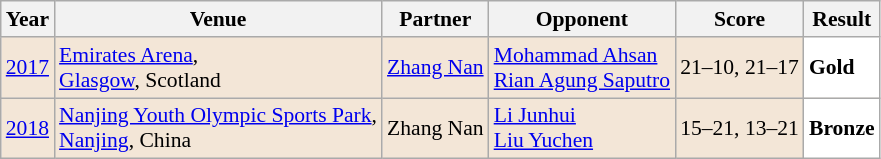<table class="sortable wikitable" style="font-size: 90%;">
<tr>
<th>Year</th>
<th>Venue</th>
<th>Partner</th>
<th>Opponent</th>
<th>Score</th>
<th>Result</th>
</tr>
<tr style="background:#F3E6D7">
<td align="center"><a href='#'>2017</a></td>
<td align="left"><a href='#'>Emirates Arena</a>,<br><a href='#'>Glasgow</a>, Scotland</td>
<td align="left"> <a href='#'>Zhang Nan</a></td>
<td align="left"> <a href='#'>Mohammad Ahsan</a><br> <a href='#'>Rian Agung Saputro</a></td>
<td align="left">21–10, 21–17</td>
<td style="text-align:left; background:white"> <strong>Gold</strong></td>
</tr>
<tr style="background:#F3E6D7">
<td align="center"><a href='#'>2018</a></td>
<td align="left"><a href='#'>Nanjing Youth Olympic Sports Park</a>,<br><a href='#'>Nanjing</a>, China</td>
<td align="left"> Zhang Nan</td>
<td align="left"> <a href='#'>Li Junhui</a><br> <a href='#'>Liu Yuchen</a></td>
<td align="left">15–21, 13–21</td>
<td style="text-align:left; background:white"> <strong>Bronze</strong></td>
</tr>
</table>
